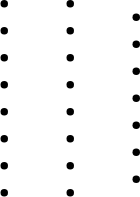<table>
<tr>
<td style="vertical-align:top;"><br></td>
<td><br><ul><li></li><li></li><li></li><li></li><li></li><li></li><li></li><li></li></ul></td>
<td><br><ul><li></li><li></li><li></li><li></li><li></li><li></li><li></li><li></li></ul></td>
<td><br><ul><li></li><li></li><li></li><li></li><li></li><li></li><li></li></ul></td>
</tr>
</table>
